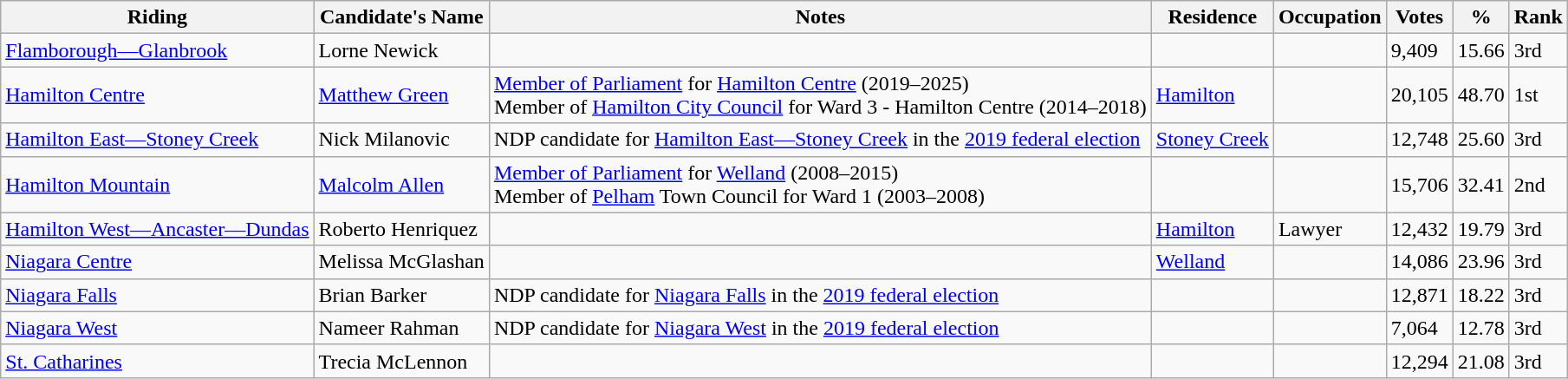<table class="wikitable sortable">
<tr>
<th>Riding<br></th>
<th>Candidate's Name</th>
<th>Notes</th>
<th>Residence</th>
<th>Occupation</th>
<th>Votes</th>
<th>%</th>
<th>Rank</th>
</tr>
<tr>
<td><a href='#'>Flamborough—Glanbrook</a></td>
<td>Lorne Newick</td>
<td></td>
<td></td>
<td></td>
<td>9,409</td>
<td>15.66</td>
<td>3rd</td>
</tr>
<tr>
<td><a href='#'>Hamilton Centre</a></td>
<td><a href='#'>Matthew Green</a></td>
<td><a href='#'>Member of Parliament</a> for <a href='#'>Hamilton Centre</a> (2019–2025) <br> Member of <a href='#'>Hamilton City Council</a> for Ward 3 - Hamilton Centre (2014–2018)</td>
<td><a href='#'>Hamilton</a></td>
<td></td>
<td>20,105</td>
<td>48.70</td>
<td>1st</td>
</tr>
<tr>
<td><a href='#'>Hamilton East—Stoney Creek</a></td>
<td>Nick Milanovic</td>
<td>NDP candidate for <a href='#'>Hamilton East—Stoney Creek</a> in the <a href='#'>2019 federal election</a></td>
<td><a href='#'>Stoney Creek</a></td>
<td></td>
<td>12,748</td>
<td>25.60</td>
<td>3rd</td>
</tr>
<tr>
<td><a href='#'>Hamilton Mountain</a></td>
<td><a href='#'>Malcolm Allen</a></td>
<td><a href='#'>Member of Parliament</a> for <a href='#'>Welland</a> (2008–2015) <br> Member of <a href='#'>Pelham</a> Town Council for Ward 1 (2003–2008)</td>
<td></td>
<td></td>
<td>15,706</td>
<td>32.41</td>
<td>2nd</td>
</tr>
<tr>
<td><a href='#'>Hamilton West—Ancaster—Dundas</a></td>
<td>Roberto Henriquez</td>
<td></td>
<td><a href='#'>Hamilton</a></td>
<td>Lawyer</td>
<td>12,432</td>
<td>19.79</td>
<td>3rd</td>
</tr>
<tr>
<td><a href='#'>Niagara Centre</a></td>
<td>Melissa McGlashan</td>
<td></td>
<td><a href='#'>Welland</a></td>
<td></td>
<td>14,086</td>
<td>23.96</td>
<td>3rd</td>
</tr>
<tr>
<td><a href='#'>Niagara Falls</a></td>
<td>Brian Barker</td>
<td>NDP candidate for <a href='#'>Niagara Falls</a> in the <a href='#'>2019 federal election</a></td>
<td></td>
<td></td>
<td>12,871</td>
<td>18.22</td>
<td>3rd</td>
</tr>
<tr>
<td><a href='#'>Niagara West</a></td>
<td>Nameer Rahman</td>
<td>NDP candidate for <a href='#'>Niagara West</a> in the <a href='#'>2019 federal election</a></td>
<td></td>
<td></td>
<td>7,064</td>
<td>12.78</td>
<td>3rd</td>
</tr>
<tr>
<td><a href='#'>St. Catharines</a></td>
<td>Trecia McLennon</td>
<td></td>
<td></td>
<td></td>
<td>12,294</td>
<td>21.08</td>
<td>3rd</td>
</tr>
</table>
